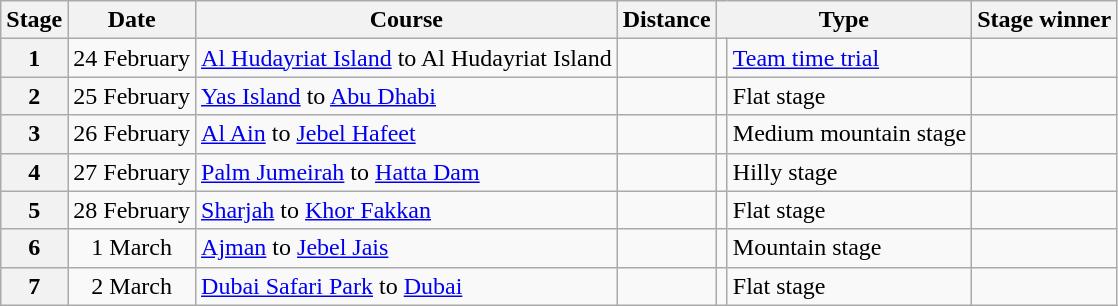<table class="wikitable">
<tr>
<th scope="col">Stage</th>
<th scope="col">Date</th>
<th scope="col">Course</th>
<th scope="col">Distance</th>
<th scope="col" colspan="2">Type</th>
<th scope="col">Stage winner</th>
</tr>
<tr>
<th scope="row" style="text-align:center;">1</th>
<td style="text-align:center;">24 February</td>
<td><a href='#'>Al Hudayriat Island</a> to Al Hudayriat Island</td>
<td style="text-align:center;"></td>
<td></td>
<td><a href='#'>Team time trial</a></td>
<td></td>
</tr>
<tr>
<th scope="row" style="text-align:center;">2</th>
<td style="text-align:center;">25 February</td>
<td><a href='#'>Yas Island</a> to <a href='#'>Abu Dhabi</a></td>
<td style="text-align:center;"></td>
<td></td>
<td>Flat stage</td>
<td></td>
</tr>
<tr>
<th scope="row" style="text-align:center;">3</th>
<td style="text-align:center;">26 February</td>
<td><a href='#'>Al Ain</a> to <a href='#'>Jebel Hafeet</a></td>
<td style="text-align:center;"></td>
<td></td>
<td>Medium mountain stage</td>
<td></td>
</tr>
<tr>
<th scope="row" style="text-align:center;">4</th>
<td style="text-align:center;">27 February</td>
<td><a href='#'>Palm Jumeirah</a> to <a href='#'>Hatta Dam</a></td>
<td style="text-align:center;"></td>
<td></td>
<td>Hilly stage</td>
<td></td>
</tr>
<tr>
<th scope="row" style="text-align:center;">5</th>
<td style="text-align:center;">28 February</td>
<td><a href='#'>Sharjah</a> to <a href='#'>Khor Fakkan</a></td>
<td style="text-align:center;"></td>
<td></td>
<td>Flat stage</td>
<td></td>
</tr>
<tr>
<th scope="row" style="text-align:center;">6</th>
<td style="text-align:center;">1 March</td>
<td><a href='#'>Ajman</a> to <a href='#'>Jebel Jais</a></td>
<td style="text-align:center;"></td>
<td></td>
<td>Mountain stage</td>
<td></td>
</tr>
<tr>
<th scope="row" style="text-align:center;">7</th>
<td style="text-align:center;">2 March</td>
<td><a href='#'>Dubai Safari Park</a> to <a href='#'>Dubai</a></td>
<td style="text-align:center;"></td>
<td></td>
<td>Flat stage</td>
<td></td>
</tr>
</table>
